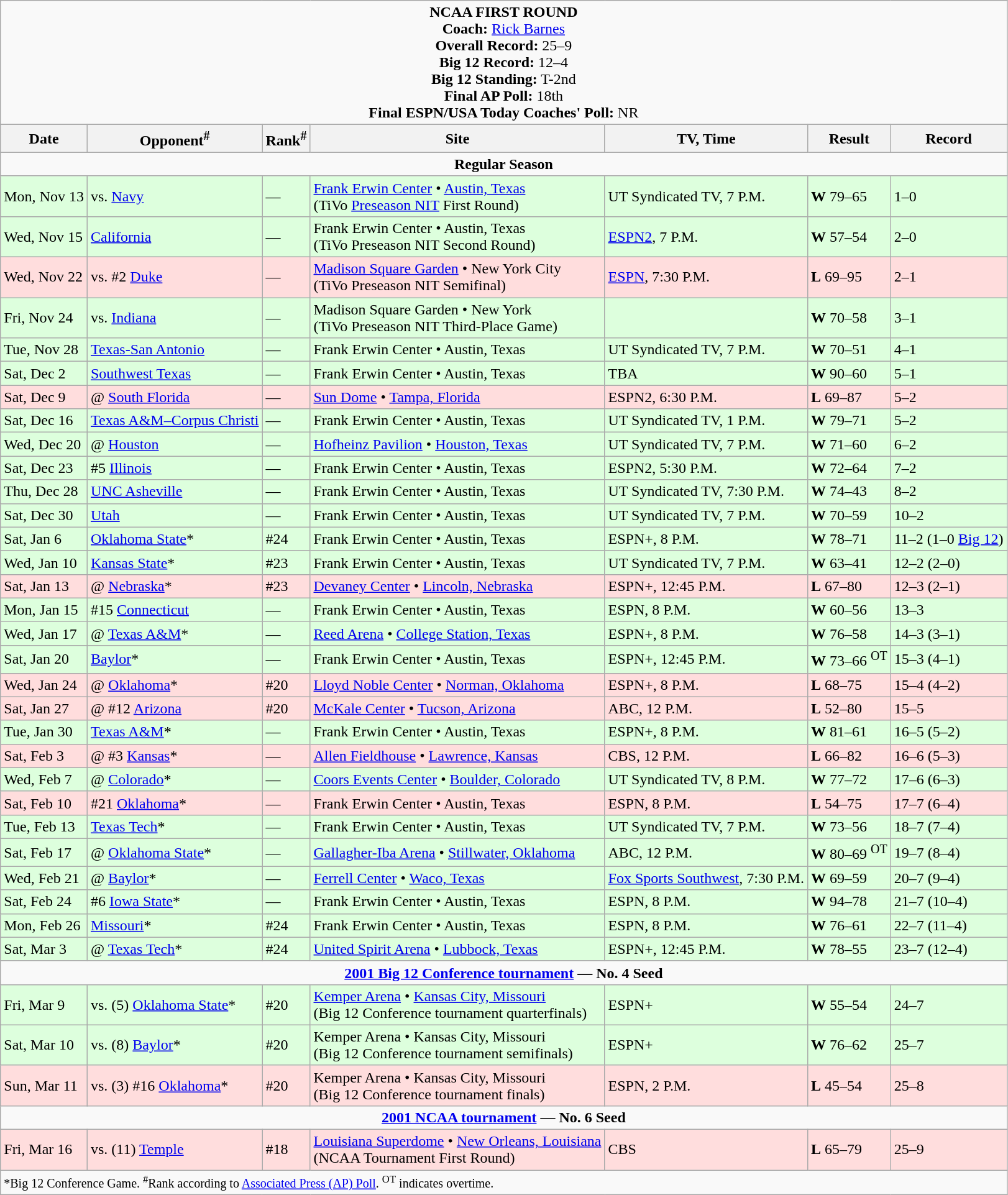<table class="wikitable">
<tr>
<td colspan=8 style="text-align: center;"><strong>NCAA FIRST ROUND</strong><br><strong>Coach:</strong> <a href='#'>Rick Barnes</a><br><strong>Overall Record:</strong> 25–9<br><strong>Big 12 Record:</strong> 12–4<br><strong>Big 12 Standing:</strong> T-2nd <br> <strong>Final AP Poll:</strong> 18th <br> <strong>Final ESPN/USA Today Coaches' Poll:</strong> NR</td>
</tr>
<tr>
</tr>
<tr>
<th>Date</th>
<th>Opponent<sup>#</sup></th>
<th>Rank<sup>#</sup></th>
<th>Site</th>
<th>TV, Time</th>
<th>Result</th>
<th>Record</th>
</tr>
<tr>
<td colspan=8 style="text-align: center;"><strong>Regular Season</strong></td>
</tr>
<tr style="background: #ddffdd;">
<td>Mon, Nov 13</td>
<td>vs. <a href='#'>Navy</a></td>
<td>—</td>
<td><a href='#'>Frank Erwin Center</a> • <a href='#'>Austin, Texas</a><br>(TiVo <a href='#'>Preseason NIT</a> First Round)</td>
<td>UT Syndicated TV, 7 P.M.</td>
<td><strong>W</strong> 79–65</td>
<td>1–0</td>
</tr>
<tr style="background: #ddffdd;">
<td>Wed, Nov 15</td>
<td><a href='#'>California</a></td>
<td>—</td>
<td>Frank Erwin Center • Austin, Texas<br>(TiVo Preseason NIT Second Round)</td>
<td><a href='#'>ESPN2</a>, 7 P.M.</td>
<td><strong>W</strong> 57–54</td>
<td>2–0</td>
</tr>
<tr style="background: #ffdddd;">
<td>Wed, Nov 22</td>
<td>vs. #2 <a href='#'>Duke</a></td>
<td>—</td>
<td><a href='#'>Madison Square Garden</a> • New York City<br>(TiVo Preseason NIT Semifinal)</td>
<td><a href='#'>ESPN</a>, 7:30 P.M.</td>
<td><strong>L</strong> 69–95</td>
<td>2–1</td>
</tr>
<tr style="background: #ddffdd;">
<td>Fri, Nov 24</td>
<td>vs. <a href='#'>Indiana</a></td>
<td>—</td>
<td>Madison Square Garden • New York<br>(TiVo Preseason NIT Third-Place Game)</td>
<td></td>
<td><strong>W</strong> 70–58</td>
<td>3–1</td>
</tr>
<tr style="background: #ddffdd;">
<td>Tue, Nov 28</td>
<td><a href='#'>Texas-San Antonio</a></td>
<td>—</td>
<td>Frank Erwin Center • Austin, Texas</td>
<td>UT Syndicated TV, 7 P.M.</td>
<td><strong>W</strong> 70–51</td>
<td>4–1</td>
</tr>
<tr style="background: #ddffdd;">
<td>Sat, Dec 2</td>
<td><a href='#'>Southwest Texas</a></td>
<td>—</td>
<td>Frank Erwin Center • Austin, Texas</td>
<td>TBA</td>
<td><strong>W</strong> 90–60</td>
<td>5–1</td>
</tr>
<tr style="background: #ffdddd;">
<td>Sat, Dec 9</td>
<td>@ <a href='#'>South Florida</a></td>
<td>—</td>
<td><a href='#'>Sun Dome</a> • <a href='#'>Tampa, Florida</a></td>
<td>ESPN2, 6:30 P.M.</td>
<td><strong>L</strong> 69–87</td>
<td>5–2</td>
</tr>
<tr style="background: #ddffdd;">
<td>Sat, Dec 16</td>
<td><a href='#'>Texas A&M–Corpus Christi</a></td>
<td>—</td>
<td>Frank Erwin Center • Austin, Texas</td>
<td>UT Syndicated TV, 1 P.M.</td>
<td><strong>W</strong> 79–71</td>
<td>5–2</td>
</tr>
<tr style="background: #ddffdd;">
<td>Wed, Dec 20</td>
<td>@ <a href='#'>Houston</a></td>
<td>—</td>
<td><a href='#'>Hofheinz Pavilion</a> • <a href='#'>Houston, Texas</a></td>
<td>UT Syndicated TV, 7 P.M.</td>
<td><strong>W</strong> 71–60</td>
<td>6–2</td>
</tr>
<tr style="background: #ddffdd;">
<td>Sat, Dec 23</td>
<td>#5 <a href='#'>Illinois</a></td>
<td>—</td>
<td>Frank Erwin Center • Austin, Texas</td>
<td>ESPN2, 5:30 P.M.</td>
<td><strong>W</strong> 72–64</td>
<td>7–2</td>
</tr>
<tr style="background: #ddffdd;">
<td>Thu, Dec 28</td>
<td><a href='#'>UNC Asheville</a></td>
<td>—</td>
<td>Frank Erwin Center • Austin, Texas</td>
<td>UT Syndicated TV, 7:30 P.M.</td>
<td><strong>W</strong> 74–43</td>
<td>8–2</td>
</tr>
<tr style="background: #ddffdd;">
<td>Sat, Dec 30</td>
<td><a href='#'>Utah</a></td>
<td>—</td>
<td>Frank Erwin Center • Austin, Texas</td>
<td>UT Syndicated TV, 7 P.M.</td>
<td><strong>W</strong> 70–59</td>
<td>10–2</td>
</tr>
<tr style="background: #ddffdd;">
<td>Sat, Jan 6</td>
<td><a href='#'>Oklahoma State</a>*</td>
<td>#24</td>
<td>Frank Erwin Center • Austin, Texas</td>
<td>ESPN+, 8 P.M.</td>
<td><strong>W</strong> 78–71</td>
<td>11–2 (1–0 <a href='#'>Big 12</a>)</td>
</tr>
<tr style="background: #ddffdd;">
<td>Wed, Jan 10</td>
<td><a href='#'>Kansas State</a>*</td>
<td>#23</td>
<td>Frank Erwin Center • Austin, Texas</td>
<td>UT Syndicated TV, 7 P.M.</td>
<td><strong>W</strong> 63–41</td>
<td>12–2 (2–0)</td>
</tr>
<tr style="background: #ffdddd;">
<td>Sat, Jan 13</td>
<td>@ <a href='#'>Nebraska</a>*</td>
<td>#23</td>
<td><a href='#'>Devaney Center</a> • <a href='#'>Lincoln, Nebraska</a></td>
<td>ESPN+, 12:45 P.M.</td>
<td><strong>L</strong> 67–80</td>
<td>12–3 (2–1)</td>
</tr>
<tr style="background: #ddffdd;">
<td>Mon, Jan 15</td>
<td>#15 <a href='#'>Connecticut</a></td>
<td>—</td>
<td>Frank Erwin Center • Austin, Texas</td>
<td>ESPN, 8 P.M.</td>
<td><strong>W</strong> 60–56</td>
<td>13–3</td>
</tr>
<tr style="background: #ddffdd;">
<td>Wed, Jan 17</td>
<td>@ <a href='#'>Texas A&M</a>*</td>
<td>—</td>
<td><a href='#'>Reed Arena</a> • <a href='#'>College Station, Texas</a></td>
<td>ESPN+, 8 P.M.</td>
<td><strong>W</strong> 76–58</td>
<td>14–3 (3–1)</td>
</tr>
<tr style="background: #ddffdd;">
<td>Sat, Jan 20</td>
<td><a href='#'>Baylor</a>*</td>
<td>—</td>
<td>Frank Erwin Center • Austin, Texas</td>
<td>ESPN+, 12:45 P.M.</td>
<td><strong>W</strong> 73–66 <sup>OT</sup></td>
<td>15–3 (4–1)</td>
</tr>
<tr style="background: #ffdddd;">
<td>Wed, Jan 24</td>
<td>@ <a href='#'>Oklahoma</a>*</td>
<td>#20</td>
<td><a href='#'>Lloyd Noble Center</a> • <a href='#'>Norman, Oklahoma</a></td>
<td>ESPN+, 8 P.M.</td>
<td><strong>L</strong> 68–75</td>
<td>15–4 (4–2)</td>
</tr>
<tr style="background: #ffdddd;">
<td>Sat, Jan 27</td>
<td>@ #12 <a href='#'>Arizona</a></td>
<td>#20</td>
<td><a href='#'>McKale Center</a> • <a href='#'>Tucson, Arizona</a></td>
<td>ABC, 12 P.M.</td>
<td><strong>L</strong> 52–80</td>
<td>15–5</td>
</tr>
<tr style="background: #ddffdd;">
<td>Tue, Jan 30</td>
<td><a href='#'>Texas A&M</a>*</td>
<td>—</td>
<td>Frank Erwin Center • Austin, Texas</td>
<td>ESPN+, 8 P.M.</td>
<td><strong>W</strong> 81–61</td>
<td>16–5 (5–2)</td>
</tr>
<tr style="background: #ffdddd;">
<td>Sat, Feb 3</td>
<td>@ #3 <a href='#'>Kansas</a>*</td>
<td>—</td>
<td><a href='#'>Allen Fieldhouse</a> • <a href='#'>Lawrence, Kansas</a></td>
<td>CBS, 12 P.M.</td>
<td><strong>L</strong> 66–82</td>
<td>16–6 (5–3)</td>
</tr>
<tr style="background: #ddffdd;">
<td>Wed, Feb 7</td>
<td>@ <a href='#'>Colorado</a>*</td>
<td>—</td>
<td><a href='#'>Coors Events Center</a> • <a href='#'>Boulder, Colorado</a></td>
<td>UT Syndicated TV, 8 P.M.</td>
<td><strong>W</strong> 77–72</td>
<td>17–6 (6–3)</td>
</tr>
<tr style="background: #ffdddd;">
<td>Sat, Feb 10</td>
<td>#21 <a href='#'>Oklahoma</a>*</td>
<td>—</td>
<td>Frank Erwin Center • Austin, Texas</td>
<td>ESPN, 8 P.M.</td>
<td><strong>L</strong> 54–75</td>
<td>17–7 (6–4)</td>
</tr>
<tr style="background: #ddffdd;">
<td>Tue, Feb 13</td>
<td><a href='#'>Texas Tech</a>*</td>
<td>—</td>
<td>Frank Erwin Center • Austin, Texas</td>
<td>UT Syndicated TV, 7 P.M.</td>
<td><strong>W</strong> 73–56</td>
<td>18–7 (7–4)</td>
</tr>
<tr style="background: #ddffdd;">
<td>Sat, Feb 17</td>
<td>@ <a href='#'>Oklahoma State</a>*</td>
<td>—</td>
<td><a href='#'>Gallagher-Iba Arena</a> • <a href='#'>Stillwater, Oklahoma</a></td>
<td>ABC, 12 P.M.</td>
<td><strong>W</strong> 80–69 <sup>OT</sup></td>
<td>19–7 (8–4)</td>
</tr>
<tr style="background: #ddffdd;">
<td>Wed, Feb 21</td>
<td>@ <a href='#'>Baylor</a>*</td>
<td>—</td>
<td><a href='#'>Ferrell Center</a> • <a href='#'>Waco, Texas</a></td>
<td><a href='#'>Fox Sports Southwest</a>, 7:30 P.M.</td>
<td><strong>W</strong> 69–59</td>
<td>20–7 (9–4)</td>
</tr>
<tr style="background: #ddffdd;">
<td>Sat, Feb 24</td>
<td>#6 <a href='#'>Iowa State</a>*</td>
<td>—</td>
<td>Frank Erwin Center • Austin, Texas</td>
<td>ESPN, 8 P.M.</td>
<td><strong>W</strong> 94–78</td>
<td>21–7 (10–4)</td>
</tr>
<tr style="background: #ddffdd;">
<td>Mon, Feb 26</td>
<td><a href='#'>Missouri</a>*</td>
<td>#24</td>
<td>Frank Erwin Center • Austin, Texas</td>
<td>ESPN, 8 P.M.</td>
<td><strong>W</strong> 76–61</td>
<td>22–7 (11–4)</td>
</tr>
<tr style="background: #ddffdd;">
<td>Sat, Mar 3</td>
<td>@ <a href='#'>Texas Tech</a>*</td>
<td>#24</td>
<td><a href='#'>United Spirit Arena</a> • <a href='#'>Lubbock, Texas</a></td>
<td>ESPN+, 12:45 P.M.</td>
<td><strong>W</strong> 78–55</td>
<td>23–7 (12–4)</td>
</tr>
<tr>
<td colspan=8 style="text-align: center;"><strong><a href='#'>2001 Big 12 Conference tournament</a> — No. 4 Seed</strong></td>
</tr>
<tr style="background: #ddffdd;">
<td>Fri, Mar 9</td>
<td>vs. (5) <a href='#'>Oklahoma State</a>*</td>
<td>#20</td>
<td><a href='#'>Kemper Arena</a> • <a href='#'>Kansas City, Missouri</a><br>(Big 12 Conference tournament quarterfinals)</td>
<td>ESPN+</td>
<td><strong>W</strong> 55–54</td>
<td>24–7</td>
</tr>
<tr style="background: #ddffdd;">
<td>Sat, Mar 10</td>
<td>vs. (8) <a href='#'>Baylor</a>*</td>
<td>#20</td>
<td>Kemper Arena • Kansas City, Missouri<br>(Big 12 Conference tournament semifinals)</td>
<td>ESPN+</td>
<td><strong>W</strong> 76–62</td>
<td>25–7</td>
</tr>
<tr style="background: #ffdddd;">
<td>Sun, Mar 11</td>
<td>vs. (3) #16 <a href='#'>Oklahoma</a>*</td>
<td>#20</td>
<td>Kemper Arena • Kansas City, Missouri<br>(Big 12 Conference tournament finals)</td>
<td>ESPN, 2 P.M.</td>
<td><strong>L</strong> 45–54</td>
<td>25–8</td>
</tr>
<tr>
<td colspan=8 style="text-align: center;"><strong><a href='#'>2001 NCAA tournament</a> — No. 6 Seed</strong></td>
</tr>
<tr style="background: #ffdddd;">
<td>Fri, Mar 16</td>
<td>vs. (11) <a href='#'>Temple</a></td>
<td>#18</td>
<td><a href='#'>Louisiana Superdome</a> • <a href='#'>New Orleans, Louisiana</a><br>(NCAA Tournament First Round)</td>
<td>CBS</td>
<td><strong>L</strong> 65–79</td>
<td>25–9</td>
</tr>
<tr>
<td colspan=8><small>*Big 12 Conference Game. <sup>#</sup>Rank according to <a href='#'>Associated Press (AP) Poll</a>. <sup>OT</sup> indicates overtime.</small></td>
</tr>
</table>
